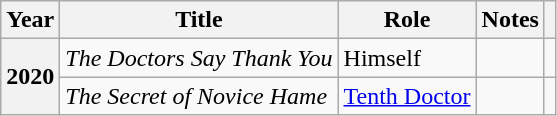<table class="wikitable sortable">
<tr>
<th>Year</th>
<th>Title</th>
<th>Role</th>
<th>Notes</th>
<th class="unsortable"></th>
</tr>
<tr>
<th row=scope rowspan="2">2020</th>
<td><em>The Doctors Say Thank You</em></td>
<td>Himself</td>
<td></td>
<td></td>
</tr>
<tr>
<td><em>The Secret of Novice Hame</em></td>
<td><a href='#'>Tenth Doctor</a></td>
<td></td>
<td></td>
</tr>
</table>
